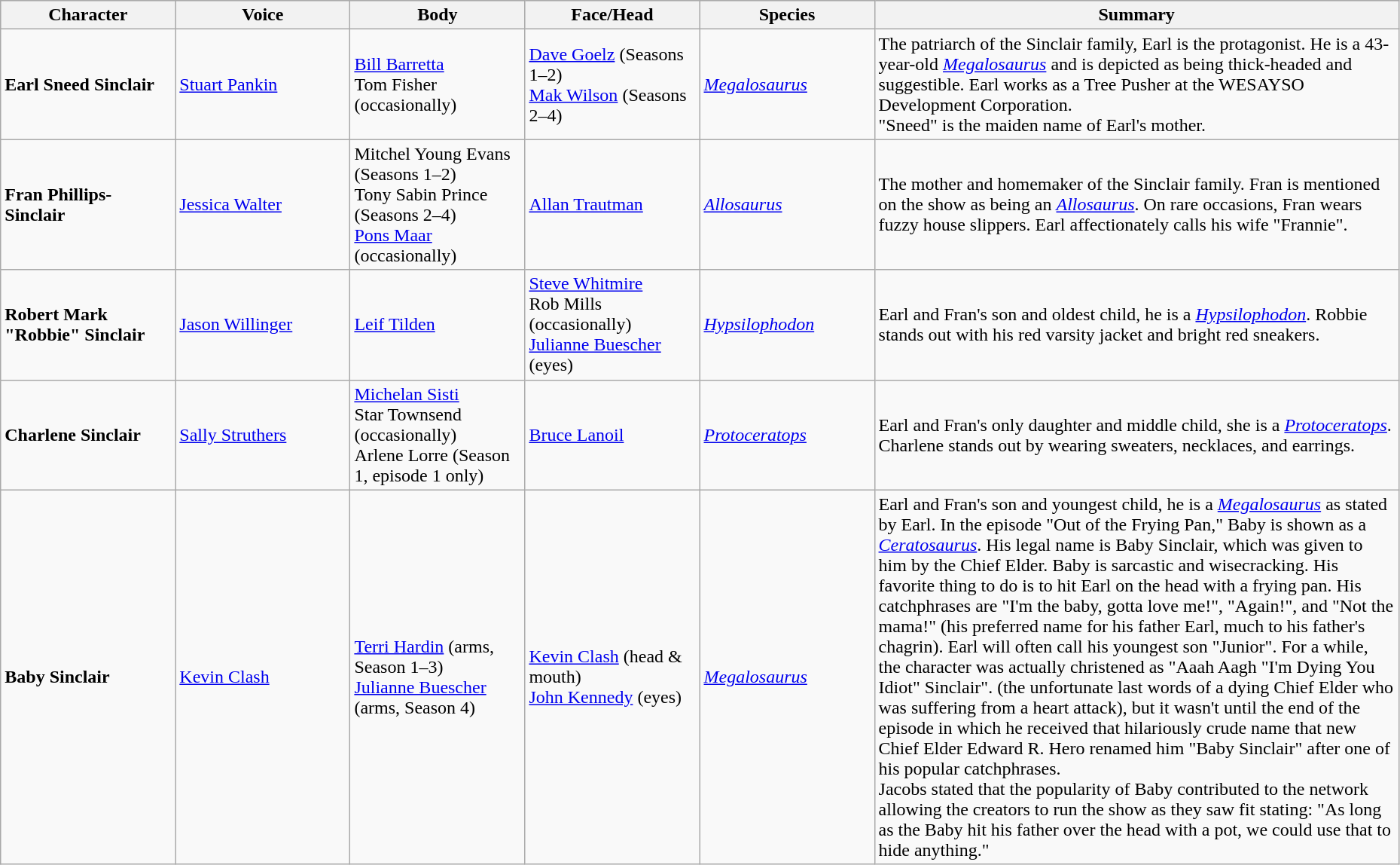<table class="wikitable" style="width:98%;">
<tr bgcolor="#CCCCCC">
<th style="width:12.5%;">Character</th>
<th style="width:12.5%;">Voice</th>
<th style="width:12.5%;">Body</th>
<th style="width:12.5%;">Face/Head</th>
<th style="width:12.5%;">Species</th>
<th style="width:50%;">Summary</th>
</tr>
<tr>
<td><strong>Earl Sneed Sinclair</strong></td>
<td><a href='#'>Stuart Pankin</a></td>
<td><a href='#'>Bill Barretta</a><br>Tom Fisher (occasionally)</td>
<td><a href='#'>Dave Goelz</a> (Seasons 1–2)<br><a href='#'>Mak Wilson</a> (Seasons 2–4)</td>
<td><em><a href='#'>Megalosaurus</a></em></td>
<td>The patriarch of the Sinclair family, Earl is the protagonist. He is a 43-year-old <em><a href='#'>Megalosaurus</a></em> and is depicted as being thick-headed and suggestible. Earl works as a Tree Pusher at the WESAYSO Development Corporation.<br>"Sneed" is the maiden name of Earl's mother.</td>
</tr>
<tr>
<td><strong>Fran Phillips-Sinclair</strong></td>
<td><a href='#'>Jessica Walter</a></td>
<td>Mitchel Young Evans (Seasons 1–2)<br>Tony Sabin Prince (Seasons 2–4)<br><a href='#'>Pons Maar</a> (occasionally)</td>
<td><a href='#'>Allan Trautman</a></td>
<td><em><a href='#'>Allosaurus</a></em></td>
<td>The mother and homemaker of the Sinclair family. Fran is mentioned on the show as being an <em><a href='#'>Allosaurus</a></em>. On rare occasions, Fran wears fuzzy house slippers. Earl affectionately calls his wife "Frannie".</td>
</tr>
<tr>
<td><strong>Robert Mark "Robbie" Sinclair</strong></td>
<td><a href='#'>Jason Willinger</a></td>
<td><a href='#'>Leif Tilden</a></td>
<td><a href='#'>Steve Whitmire</a><br>Rob Mills (occasionally)<br><a href='#'>Julianne Buescher</a> (eyes)</td>
<td><em><a href='#'>Hypsilophodon</a></em></td>
<td>Earl and Fran's son and oldest child, he is a <em><a href='#'>Hypsilophodon</a></em>.  Robbie stands out with his red varsity jacket and bright red sneakers.</td>
</tr>
<tr>
<td><strong>Charlene Sinclair</strong></td>
<td><a href='#'>Sally Struthers</a></td>
<td><a href='#'>Michelan Sisti</a><br>Star Townsend (occasionally)<br>Arlene Lorre (Season 1, episode 1 only)</td>
<td><a href='#'>Bruce Lanoil</a></td>
<td><em><a href='#'>Protoceratops</a></em></td>
<td>Earl and Fran's only daughter and middle child, she is a <em><a href='#'>Protoceratops</a></em>. Charlene stands out by wearing sweaters, necklaces, and earrings.</td>
</tr>
<tr>
<td><strong>Baby Sinclair</strong></td>
<td><a href='#'>Kevin Clash</a></td>
<td><a href='#'>Terri Hardin</a> (arms, Season 1–3)<br><a href='#'>Julianne Buescher</a> (arms, Season 4)</td>
<td><a href='#'>Kevin Clash</a> (head & mouth)<br><a href='#'>John Kennedy</a> (eyes)</td>
<td><em><a href='#'>Megalosaurus</a></em></td>
<td>Earl and Fran's son and youngest child, he is a <em><a href='#'>Megalosaurus</a></em> as stated by Earl. In the episode "Out of the Frying Pan," Baby is shown as a <em><a href='#'>Ceratosaurus</a></em>. His legal name is Baby Sinclair, which was given to him by the Chief Elder. Baby is sarcastic and wisecracking. His favorite thing to do is to hit Earl on the head with a frying pan. His catchphrases are "I'm the baby, gotta love me!", "Again!", and "Not the mama!" (his preferred name for his father Earl, much to his father's chagrin). Earl will often call his youngest son "Junior". For a while, the character was actually christened as "Aaah Aagh "I'm Dying You Idiot" Sinclair". (the unfortunate last words of a dying Chief Elder who was suffering from a heart attack), but it wasn't until the end of the episode in which he received that hilariously crude name that new Chief Elder Edward R. Hero renamed him "Baby Sinclair" after one of his popular catchphrases.<br>Jacobs stated that the popularity of Baby contributed to the network allowing the creators to run the show as they saw fit stating: "As long as the Baby hit his father over the head with a pot, we could use that to hide anything."</td>
</tr>
</table>
